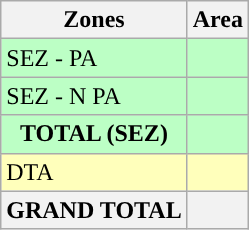<table class="wikitable">
<tr>
<th>Zones</th>
<th>Area</th>
</tr>
<tr>
<td style="background:#BCFFC5;">SEZ - PA</td>
<td style="background:#BCFFC5;"></td>
</tr>
<tr>
<td style="background:#BCFFC5;">SEZ - N PA</td>
<td style="background:#BCFFC5;"></td>
</tr>
<tr>
<th style="background:#BCFFC5;">TOTAL (SEZ)</th>
<th style="background:#BCFFC5;"></th>
</tr>
<tr>
<td style="background:#FFFFBB">DTA</td>
<td style="background:#FFFFBB"></td>
</tr>
<tr>
<th style="background:#FFFBB">GRAND TOTAL</th>
<th style="background:#FFFBB"></th>
</tr>
</table>
